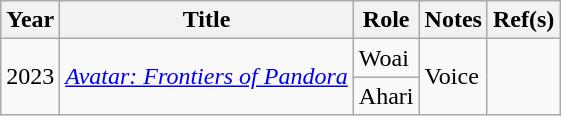<table class="wikitable">
<tr>
<th>Year</th>
<th>Title</th>
<th>Role</th>
<th>Notes</th>
<th>Ref(s)</th>
</tr>
<tr>
<td rowspan="2">2023</td>
<td rowspan="2"><em><a href='#'>Avatar: Frontiers of Pandora</a></em></td>
<td>Woai</td>
<td rowspan="2">Voice</td>
<td rowspan="2"></td>
</tr>
<tr>
<td>Ahari</td>
</tr>
</table>
